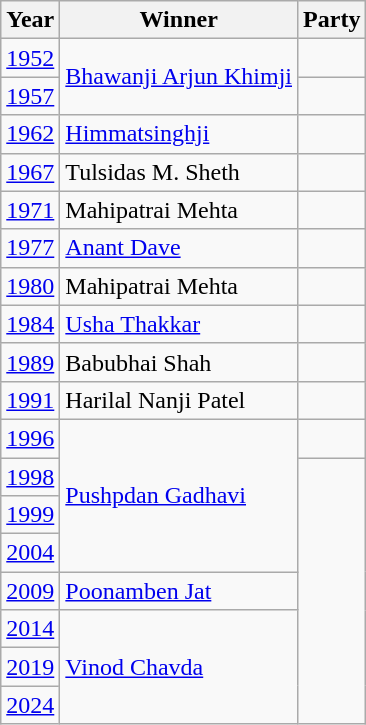<table class="wikitable sortable">
<tr>
<th>Year</th>
<th>Winner</th>
<th colspan=2>Party</th>
</tr>
<tr>
<td><a href='#'>1952</a></td>
<td rowspan="2"><a href='#'>Bhawanji Arjun Khimji</a></td>
<td></td>
</tr>
<tr>
<td><a href='#'>1957</a></td>
</tr>
<tr>
<td><a href='#'>1962</a></td>
<td><a href='#'>Himmatsinghji</a></td>
<td></td>
</tr>
<tr>
<td><a href='#'>1967</a></td>
<td>Tulsidas M. Sheth</td>
<td></td>
</tr>
<tr>
<td><a href='#'>1971</a></td>
<td>Mahipatrai Mehta</td>
</tr>
<tr>
<td><a href='#'>1977</a></td>
<td><a href='#'>Anant Dave</a></td>
<td></td>
</tr>
<tr>
<td><a href='#'>1980</a></td>
<td>Mahipatrai Mehta</td>
<td></td>
</tr>
<tr>
<td><a href='#'>1984</a></td>
<td><a href='#'>Usha Thakkar</a></td>
<td></td>
</tr>
<tr>
<td><a href='#'>1989</a></td>
<td>Babubhai Shah</td>
<td></td>
</tr>
<tr>
<td><a href='#'>1991</a></td>
<td>Harilal Nanji Patel</td>
<td></td>
</tr>
<tr>
<td><a href='#'>1996</a></td>
<td rowspan="4"><a href='#'>Pushpdan Gadhavi</a></td>
<td></td>
</tr>
<tr>
<td><a href='#'>1998</a></td>
</tr>
<tr>
<td><a href='#'>1999</a></td>
</tr>
<tr>
<td><a href='#'>2004</a></td>
</tr>
<tr>
<td><a href='#'>2009</a></td>
<td><a href='#'>Poonamben Jat</a></td>
</tr>
<tr>
<td><a href='#'>2014</a></td>
<td rowspan="3"><a href='#'>Vinod Chavda</a></td>
</tr>
<tr>
<td><a href='#'>2019</a></td>
</tr>
<tr>
<td><a href='#'>2024</a></td>
</tr>
</table>
